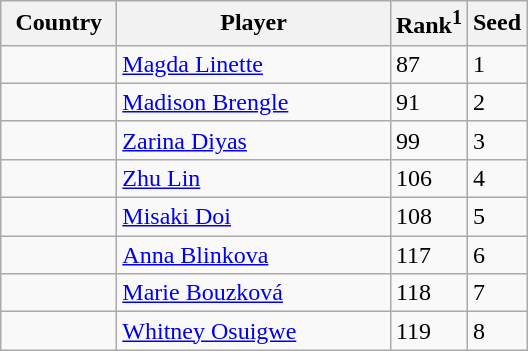<table class="sortable wikitable">
<tr>
<th width="70">Country</th>
<th width="175">Player</th>
<th>Rank<sup>1</sup></th>
<th>Seed</th>
</tr>
<tr>
<td></td>
<td><a href='#'>Magda Linette</a></td>
<td>87</td>
<td>1</td>
</tr>
<tr>
<td></td>
<td><a href='#'>Madison Brengle</a></td>
<td>91</td>
<td>2</td>
</tr>
<tr>
<td></td>
<td><a href='#'>Zarina Diyas</a></td>
<td>99</td>
<td>3</td>
</tr>
<tr>
<td></td>
<td><a href='#'>Zhu Lin</a></td>
<td>106</td>
<td>4</td>
</tr>
<tr>
<td></td>
<td><a href='#'>Misaki Doi</a></td>
<td>108</td>
<td>5</td>
</tr>
<tr>
<td></td>
<td><a href='#'>Anna Blinkova</a></td>
<td>117</td>
<td>6</td>
</tr>
<tr>
<td></td>
<td><a href='#'>Marie Bouzková</a></td>
<td>118</td>
<td>7</td>
</tr>
<tr>
<td></td>
<td><a href='#'>Whitney Osuigwe</a></td>
<td>119</td>
<td>8</td>
</tr>
</table>
